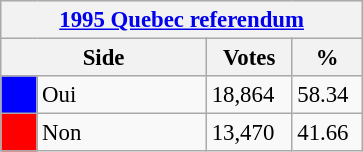<table class="wikitable" style="font-size: 95%; clear:both">
<tr style="background:#e9e9e9;">
<th colspan=4><a href='#'>1995 Quebec referendum</a></th>
</tr>
<tr style="background:#e9e9e9;">
<th colspan=2 style="width: 130px">Side</th>
<th style="width: 50px">Votes</th>
<th style="width: 40px">%</th>
</tr>
<tr>
<td style="background:blue;"></td>
<td>Oui</td>
<td>18,864</td>
<td>58.34</td>
</tr>
<tr>
<td style="background:red;"></td>
<td>Non</td>
<td>13,470</td>
<td>41.66</td>
</tr>
</table>
